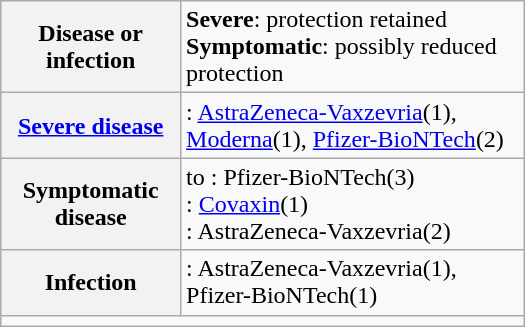<table class="wikitable floatright" style="width:350px;">
<tr>
<th>Disease or infection</th>
<td><strong>Severe</strong>: protection retained<br><strong>Symptomatic</strong>: possibly reduced protection</td>
</tr>
<tr>
<th><a href='#'>Severe disease</a></th>
<td>: <a href='#'>AstraZeneca-Vaxzevria</a>(1), <a href='#'>Moderna</a>(1), <a href='#'>Pfizer-BioNTech</a>(2)</td>
</tr>
<tr>
<th>Symptomatic disease</th>
<td> to : Pfizer-BioNTech(3) <br>: <a href='#'>Covaxin</a>(1) <br>: AstraZeneca-Vaxzevria(2)</td>
</tr>
<tr>
<th>Infection</th>
<td>: AstraZeneca-Vaxzevria(1), Pfizer-BioNTech(1)</td>
</tr>
<tr>
<td colspan=2></td>
</tr>
</table>
